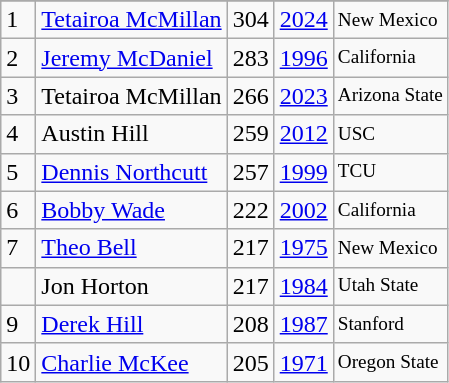<table class="wikitable">
<tr>
</tr>
<tr>
<td>1</td>
<td><a href='#'>Tetairoa McMillan</a></td>
<td>304</td>
<td><a href='#'>2024</a></td>
<td style="font-size:80%;">New Mexico</td>
</tr>
<tr>
<td>2</td>
<td><a href='#'>Jeremy McDaniel</a></td>
<td>283</td>
<td><a href='#'>1996</a></td>
<td style="font-size:80%;">California</td>
</tr>
<tr>
<td>3</td>
<td>Tetairoa McMillan</td>
<td>266</td>
<td><a href='#'>2023</a></td>
<td style="font-size:80%;">Arizona State</td>
</tr>
<tr>
<td>4</td>
<td>Austin Hill</td>
<td>259</td>
<td><a href='#'>2012</a></td>
<td style="font-size:80%;">USC</td>
</tr>
<tr>
<td>5</td>
<td><a href='#'>Dennis Northcutt</a></td>
<td>257</td>
<td><a href='#'>1999</a></td>
<td style="font-size:80%;">TCU</td>
</tr>
<tr>
<td>6</td>
<td><a href='#'>Bobby Wade</a></td>
<td>222</td>
<td><a href='#'>2002</a></td>
<td style="font-size:80%;">California</td>
</tr>
<tr>
<td>7</td>
<td><a href='#'>Theo Bell</a></td>
<td>217</td>
<td><a href='#'>1975</a></td>
<td style="font-size:80%;">New Mexico</td>
</tr>
<tr>
<td></td>
<td>Jon Horton</td>
<td>217</td>
<td><a href='#'>1984</a></td>
<td style="font-size:80%;">Utah State</td>
</tr>
<tr>
<td>9</td>
<td><a href='#'>Derek Hill</a></td>
<td>208</td>
<td><a href='#'>1987</a></td>
<td style="font-size:80%;">Stanford</td>
</tr>
<tr>
<td>10</td>
<td><a href='#'>Charlie McKee</a></td>
<td>205</td>
<td><a href='#'>1971</a></td>
<td style="font-size:80%;">Oregon State</td>
</tr>
</table>
